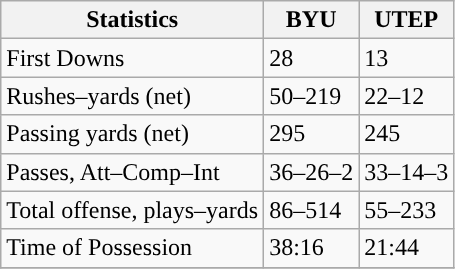<table class="wikitable">
<tr>
<th>Statistics</th>
<th>BYU</th>
<th>UTEP</th>
</tr>
<tr>
<td>First Downs</td>
<td>28</td>
<td>13</td>
</tr>
<tr>
<td>Rushes–yards (net)</td>
<td>50–219</td>
<td>22–12</td>
</tr>
<tr>
<td>Passing yards (net)</td>
<td>295</td>
<td>245</td>
</tr>
<tr>
<td>Passes, Att–Comp–Int</td>
<td>36–26–2</td>
<td>33–14–3</td>
</tr>
<tr>
<td>Total offense, plays–yards</td>
<td>86–514</td>
<td>55–233</td>
</tr>
<tr>
<td>Time of Possession</td>
<td>38:16</td>
<td>21:44</td>
</tr>
<tr>
</tr>
</table>
